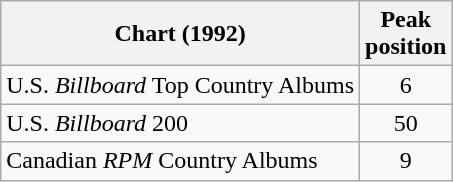<table class="wikitable">
<tr>
<th>Chart (1992)</th>
<th>Peak<br>position</th>
</tr>
<tr>
<td>U.S. <em>Billboard</em> Top Country Albums</td>
<td align="center">6</td>
</tr>
<tr>
<td>U.S. <em>Billboard</em> 200</td>
<td align="center">50</td>
</tr>
<tr>
<td>Canadian <em>RPM</em> Country Albums</td>
<td align="center">9</td>
</tr>
</table>
